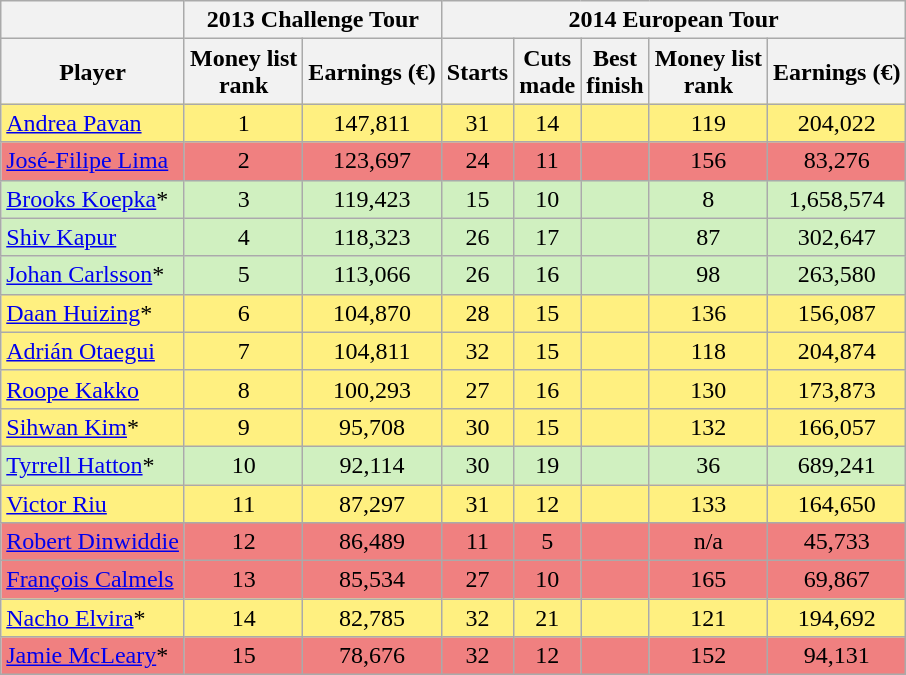<table class="wikitable sortable" style="text-align:center">
<tr>
<th></th>
<th colspan=2>2013 Challenge Tour</th>
<th colspan=6>2014 European Tour</th>
</tr>
<tr>
<th>Player</th>
<th>Money list<br>rank</th>
<th>Earnings (€)</th>
<th>Starts</th>
<th>Cuts<br>made</th>
<th>Best<br>finish</th>
<th data-sort-type="number">Money list<br>rank</th>
<th>Earnings (€)</th>
</tr>
<tr style="background:#FFF080;">
<td align=left> <a href='#'>Andrea Pavan</a></td>
<td>1</td>
<td>147,811</td>
<td>31</td>
<td>14</td>
<td></td>
<td>119</td>
<td>204,022</td>
</tr>
<tr style="background:#F08080;">
<td align=left> <a href='#'>José-Filipe Lima</a></td>
<td>2</td>
<td>123,697</td>
<td>24</td>
<td>11</td>
<td></td>
<td>156</td>
<td>83,276</td>
</tr>
<tr style="background:#D0F0C0;">
<td align=left> <a href='#'>Brooks Koepka</a>*</td>
<td>3</td>
<td>119,423</td>
<td>15</td>
<td>10</td>
<td></td>
<td>8</td>
<td>1,658,574</td>
</tr>
<tr style="background:#D0F0C0;">
<td align=left> <a href='#'>Shiv Kapur</a></td>
<td>4</td>
<td>118,323</td>
<td>26</td>
<td>17</td>
<td></td>
<td>87</td>
<td>302,647</td>
</tr>
<tr style="background:#D0F0C0;">
<td align=left> <a href='#'>Johan Carlsson</a>*</td>
<td>5</td>
<td>113,066</td>
<td>26</td>
<td>16</td>
<td></td>
<td>98</td>
<td>263,580</td>
</tr>
<tr style="background:#FFF080;">
<td align=left> <a href='#'>Daan Huizing</a>*</td>
<td>6</td>
<td>104,870</td>
<td>28</td>
<td>15</td>
<td></td>
<td>136</td>
<td>156,087</td>
</tr>
<tr style="background:#FFF080;">
<td align=left> <a href='#'>Adrián Otaegui</a></td>
<td>7</td>
<td>104,811</td>
<td>32</td>
<td>15</td>
<td></td>
<td>118</td>
<td>204,874</td>
</tr>
<tr style="background:#FFF080;">
<td align=left> <a href='#'>Roope Kakko</a></td>
<td>8</td>
<td>100,293</td>
<td>27</td>
<td>16</td>
<td></td>
<td>130</td>
<td>173,873</td>
</tr>
<tr style="background:#FFF080;">
<td align=left> <a href='#'>Sihwan Kim</a>*</td>
<td>9</td>
<td>95,708</td>
<td>30</td>
<td>15</td>
<td></td>
<td>132</td>
<td>166,057</td>
</tr>
<tr style="background:#D0F0C0;">
<td align=left> <a href='#'>Tyrrell Hatton</a>*</td>
<td>10</td>
<td>92,114</td>
<td>30</td>
<td>19</td>
<td></td>
<td>36</td>
<td>689,241</td>
</tr>
<tr style="background:#FFF080;">
<td align=left> <a href='#'>Victor Riu</a></td>
<td>11</td>
<td>87,297</td>
<td>31</td>
<td>12</td>
<td></td>
<td>133</td>
<td>164,650</td>
</tr>
<tr style="background:#F08080;">
<td align=left> <a href='#'>Robert Dinwiddie</a></td>
<td>12</td>
<td>86,489</td>
<td>11</td>
<td>5</td>
<td></td>
<td>n/a</td>
<td>45,733</td>
</tr>
<tr style="background:#F08080;">
<td align=left> <a href='#'>François Calmels</a></td>
<td>13</td>
<td>85,534</td>
<td>27</td>
<td>10</td>
<td></td>
<td>165</td>
<td>69,867</td>
</tr>
<tr style="background:#FFF080;">
<td align=left> <a href='#'>Nacho Elvira</a>*</td>
<td>14</td>
<td>82,785</td>
<td>32</td>
<td>21</td>
<td></td>
<td>121</td>
<td>194,692</td>
</tr>
<tr style="background:#F08080;">
<td align=left> <a href='#'>Jamie McLeary</a>*</td>
<td>15</td>
<td>78,676</td>
<td>32</td>
<td>12</td>
<td></td>
<td>152</td>
<td>94,131</td>
</tr>
</table>
